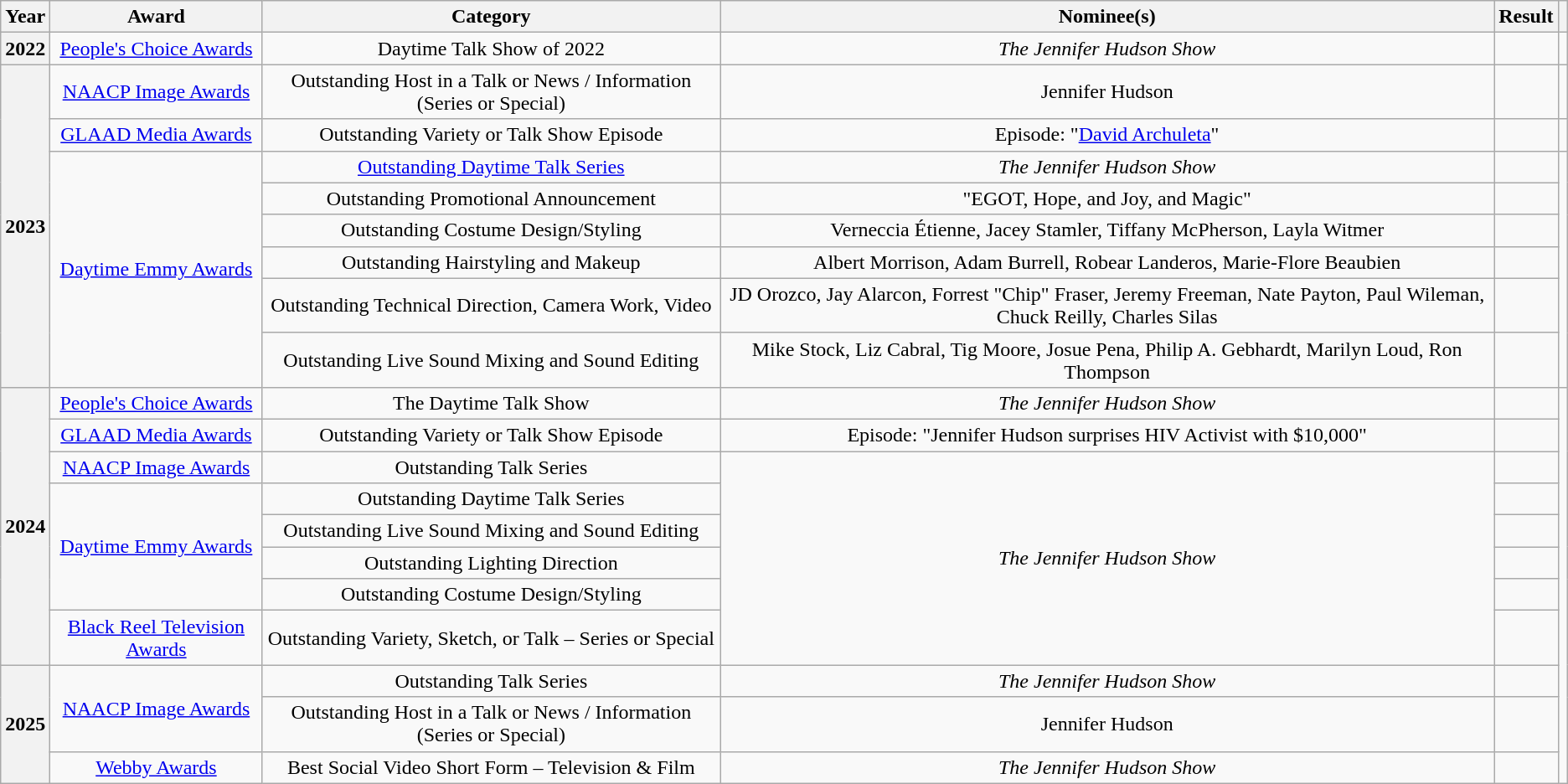<table class="wikitable plainrowheaders sortable" style="text-align: center">
<tr>
<th scope="col">Year</th>
<th scope="col">Award</th>
<th scope="col">Category</th>
<th scope="col">Nominee(s)</th>
<th scope="col">Result</th>
<th scope="col" class="unsortable"></th>
</tr>
<tr>
<th>2022</th>
<td><a href='#'>People's Choice Awards</a></td>
<td>Daytime Talk Show of 2022</td>
<td><em>The Jennifer Hudson Show</em></td>
<td></td>
<td></td>
</tr>
<tr>
<th rowspan=8>2023</th>
<td><a href='#'>NAACP Image Awards</a></td>
<td>Outstanding Host in a Talk or News / Information (Series or Special)</td>
<td>Jennifer Hudson</td>
<td></td>
<td></td>
</tr>
<tr>
<td><a href='#'>GLAAD Media Awards</a></td>
<td>Outstanding Variety or Talk Show Episode</td>
<td>Episode: "<a href='#'>David Archuleta</a>"</td>
<td></td>
<td></td>
</tr>
<tr>
<td rowspan="6"><a href='#'>Daytime Emmy Awards</a></td>
<td><a href='#'>Outstanding Daytime Talk Series</a></td>
<td><em>The Jennifer Hudson Show</em></td>
<td></td>
<td rowspan=6></td>
</tr>
<tr>
<td>Outstanding Promotional Announcement</td>
<td>"EGOT, Hope, and Joy, and Magic"</td>
<td></td>
</tr>
<tr>
<td>Outstanding Costume Design/Styling</td>
<td>Verneccia Étienne, Jacey Stamler, Tiffany McPherson, Layla Witmer</td>
<td></td>
</tr>
<tr>
<td>Outstanding Hairstyling and Makeup</td>
<td>Albert Morrison, Adam Burrell, Robear Landeros, Marie-Flore Beaubien</td>
<td></td>
</tr>
<tr>
<td>Outstanding Technical Direction, Camera Work, Video</td>
<td>JD Orozco, Jay Alarcon, Forrest "Chip" Fraser, Jeremy Freeman, Nate Payton, Paul Wileman, Chuck Reilly, Charles Silas</td>
<td></td>
</tr>
<tr>
<td>Outstanding Live Sound Mixing and Sound Editing</td>
<td>Mike Stock, Liz Cabral, Tig Moore, Josue Pena, Philip A. Gebhardt, Marilyn Loud, Ron Thompson</td>
<td></td>
</tr>
<tr>
<th rowspan=8>2024</th>
<td><a href='#'>People's Choice Awards</a></td>
<td>The Daytime Talk Show</td>
<td><em>The Jennifer Hudson Show</em></td>
<td></td>
</tr>
<tr>
<td><a href='#'>GLAAD Media Awards</a></td>
<td>Outstanding Variety or Talk Show Episode</td>
<td>Episode: "Jennifer Hudson surprises HIV Activist with $10,000"</td>
<td></td>
</tr>
<tr>
<td><a href='#'>NAACP Image Awards</a></td>
<td>Outstanding Talk Series</td>
<td rowspan=6><em>The Jennifer Hudson Show</em></td>
<td></td>
</tr>
<tr>
<td rowspan="4"><a href='#'>Daytime Emmy Awards</a></td>
<td>Outstanding Daytime Talk Series</td>
<td></td>
</tr>
<tr>
<td>Outstanding Live Sound Mixing and Sound Editing</td>
<td></td>
</tr>
<tr>
<td>Outstanding Lighting Direction</td>
<td></td>
</tr>
<tr>
<td>Outstanding Costume Design/Styling</td>
<td></td>
</tr>
<tr>
<td><a href='#'>Black Reel Television Awards</a></td>
<td>Outstanding Variety, Sketch, or Talk – Series or Special</td>
<td></td>
</tr>
<tr>
<th rowspan=3>2025</th>
<td rowspan=2><a href='#'>NAACP Image Awards</a></td>
<td>Outstanding Talk Series</td>
<td><em>The Jennifer Hudson Show</em></td>
<td></td>
</tr>
<tr>
<td>Outstanding Host in a Talk or News / Information (Series or Special)</td>
<td>Jennifer Hudson</td>
<td></td>
</tr>
<tr>
<td><a href='#'>Webby Awards</a></td>
<td>Best Social Video Short Form – Television & Film</td>
<td><em>The Jennifer Hudson Show</em></td>
<td></td>
</tr>
</table>
